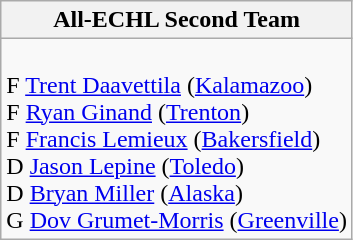<table class="wikitable">
<tr>
<th>All-ECHL Second Team</th>
</tr>
<tr>
<td><br> F <a href='#'>Trent Daavettila</a> (<a href='#'>Kalamazoo</a>)<br>
 F <a href='#'>Ryan Ginand</a> (<a href='#'>Trenton</a>)<br>
 F <a href='#'>Francis Lemieux</a> (<a href='#'>Bakersfield</a>)<br>
 D <a href='#'>Jason Lepine</a> (<a href='#'>Toledo</a>)<br>
 D <a href='#'>Bryan Miller</a> (<a href='#'>Alaska</a>)<br>
 G <a href='#'>Dov Grumet-Morris</a> (<a href='#'>Greenville</a>)</td>
</tr>
</table>
